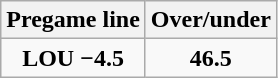<table class="wikitable">
<tr align="center">
<th style=>Pregame line</th>
<th style=>Over/under</th>
</tr>
<tr align="center">
<td><strong>LOU −4.5</strong></td>
<td><strong>46.5</strong></td>
</tr>
</table>
